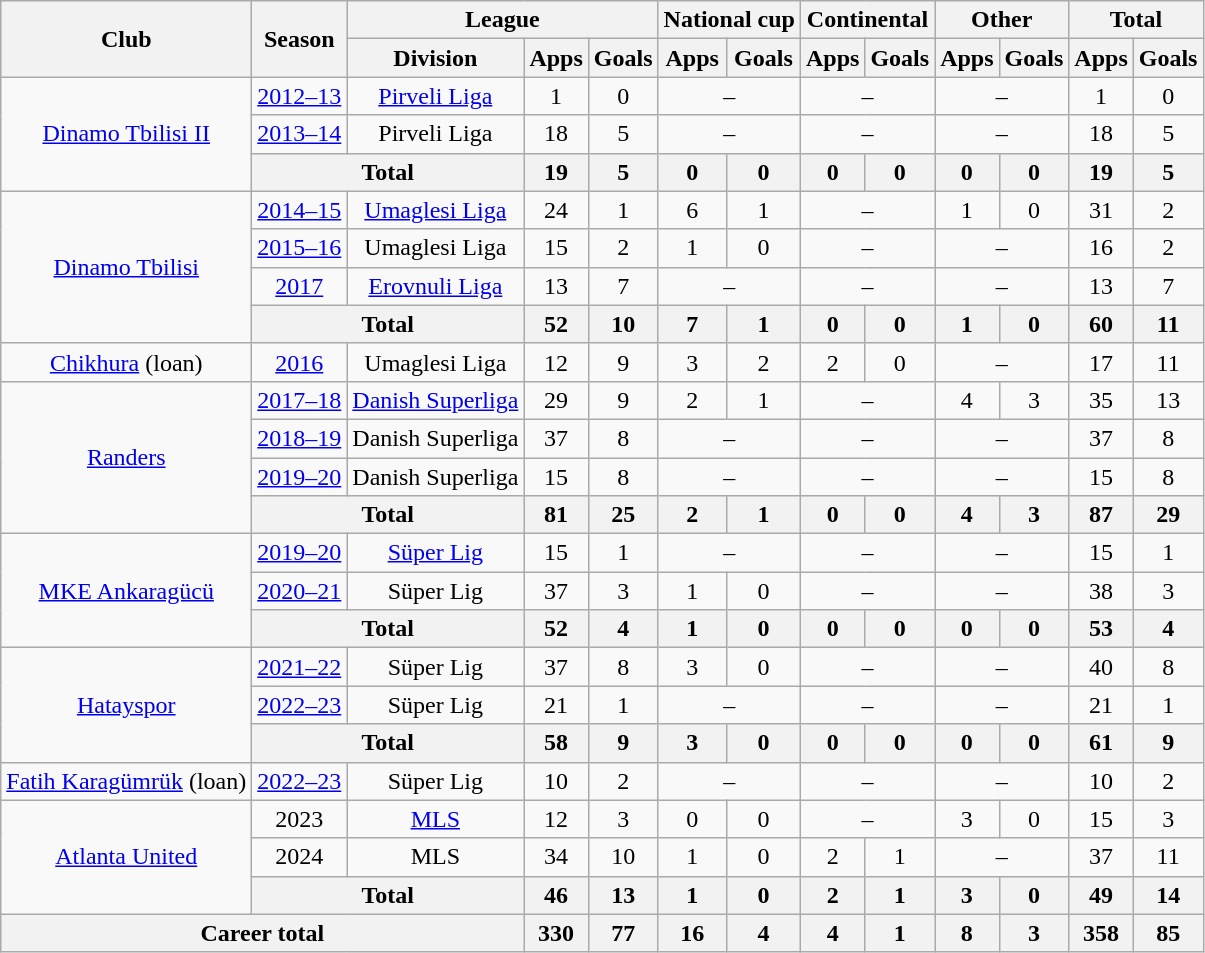<table class="wikitable" style="text-align:center">
<tr>
<th rowspan="2">Club</th>
<th rowspan="2">Season</th>
<th colspan="3">League</th>
<th colspan="2">National cup</th>
<th colspan="2">Continental</th>
<th colspan="2">Other</th>
<th colspan="2">Total</th>
</tr>
<tr>
<th>Division</th>
<th>Apps</th>
<th>Goals</th>
<th>Apps</th>
<th>Goals</th>
<th>Apps</th>
<th>Goals</th>
<th>Apps</th>
<th>Goals</th>
<th>Apps</th>
<th>Goals</th>
</tr>
<tr>
<td rowspan="3"><a href='#'>Dinamo Tbilisi II</a></td>
<td><a href='#'>2012–13</a></td>
<td><a href='#'>Pirveli Liga</a></td>
<td>1</td>
<td>0</td>
<td colspan="2">–</td>
<td colspan="2">–</td>
<td colspan="2">–</td>
<td>1</td>
<td>0</td>
</tr>
<tr>
<td><a href='#'>2013–14</a></td>
<td>Pirveli Liga</td>
<td>18</td>
<td>5</td>
<td colspan="2">–</td>
<td colspan="2">–</td>
<td colspan="2">–</td>
<td>18</td>
<td>5</td>
</tr>
<tr>
<th colspan="2">Total</th>
<th>19</th>
<th>5</th>
<th>0</th>
<th>0</th>
<th>0</th>
<th>0</th>
<th>0</th>
<th>0</th>
<th>19</th>
<th>5</th>
</tr>
<tr>
<td rowspan="4"><a href='#'>Dinamo Tbilisi</a></td>
<td><a href='#'>2014–15</a></td>
<td><a href='#'>Umaglesi Liga</a></td>
<td>24</td>
<td>1</td>
<td>6</td>
<td>1</td>
<td colspan="2">–</td>
<td>1</td>
<td>0</td>
<td>31</td>
<td>2</td>
</tr>
<tr>
<td><a href='#'>2015–16</a></td>
<td>Umaglesi Liga</td>
<td>15</td>
<td>2</td>
<td>1</td>
<td>0</td>
<td colspan="2">–</td>
<td colspan="2">–</td>
<td>16</td>
<td>2</td>
</tr>
<tr>
<td><a href='#'>2017</a></td>
<td><a href='#'>Erovnuli Liga</a></td>
<td>13</td>
<td>7</td>
<td colspan="2">–</td>
<td colspan="2">–</td>
<td colspan="2">–</td>
<td>13</td>
<td>7</td>
</tr>
<tr>
<th colspan="2">Total</th>
<th>52</th>
<th>10</th>
<th>7</th>
<th>1</th>
<th>0</th>
<th>0</th>
<th>1</th>
<th>0</th>
<th>60</th>
<th>11</th>
</tr>
<tr>
<td><a href='#'>Chikhura</a> (loan)</td>
<td><a href='#'>2016</a></td>
<td>Umaglesi Liga</td>
<td>12</td>
<td>9</td>
<td>3</td>
<td>2</td>
<td>2</td>
<td>0</td>
<td colspan="2">–</td>
<td>17</td>
<td>11</td>
</tr>
<tr>
<td rowspan="4"><a href='#'>Randers</a></td>
<td><a href='#'>2017–18</a></td>
<td><a href='#'>Danish Superliga</a></td>
<td>29</td>
<td>9</td>
<td>2</td>
<td>1</td>
<td colspan="2">–</td>
<td>4</td>
<td>3</td>
<td>35</td>
<td>13</td>
</tr>
<tr>
<td><a href='#'>2018–19</a></td>
<td>Danish Superliga</td>
<td>37</td>
<td>8</td>
<td colspan="2">–</td>
<td colspan="2">–</td>
<td colspan="2">–</td>
<td>37</td>
<td>8</td>
</tr>
<tr>
<td><a href='#'>2019–20</a></td>
<td>Danish Superliga</td>
<td>15</td>
<td>8</td>
<td colspan="2">–</td>
<td colspan="2">–</td>
<td colspan="2">–</td>
<td>15</td>
<td>8</td>
</tr>
<tr>
<th colspan="2">Total</th>
<th>81</th>
<th>25</th>
<th>2</th>
<th>1</th>
<th>0</th>
<th>0</th>
<th>4</th>
<th>3</th>
<th>87</th>
<th>29</th>
</tr>
<tr>
<td rowspan="3"><a href='#'>MKE Ankaragücü</a></td>
<td><a href='#'>2019–20</a></td>
<td><a href='#'>Süper Lig</a></td>
<td>15</td>
<td>1</td>
<td colspan="2">–</td>
<td colspan="2">–</td>
<td colspan="2">–</td>
<td>15</td>
<td>1</td>
</tr>
<tr>
<td><a href='#'>2020–21</a></td>
<td>Süper Lig</td>
<td>37</td>
<td>3</td>
<td>1</td>
<td>0</td>
<td colspan="2">–</td>
<td colspan="2">–</td>
<td>38</td>
<td>3</td>
</tr>
<tr>
<th colspan="2">Total</th>
<th>52</th>
<th>4</th>
<th>1</th>
<th>0</th>
<th>0</th>
<th>0</th>
<th>0</th>
<th>0</th>
<th>53</th>
<th>4</th>
</tr>
<tr>
<td rowspan="3"><a href='#'>Hatayspor</a></td>
<td><a href='#'>2021–22</a></td>
<td>Süper Lig</td>
<td>37</td>
<td>8</td>
<td>3</td>
<td>0</td>
<td colspan="2">–</td>
<td colspan="2">–</td>
<td>40</td>
<td>8</td>
</tr>
<tr>
<td><a href='#'>2022–23</a></td>
<td>Süper Lig</td>
<td>21</td>
<td>1</td>
<td colspan="2">–</td>
<td colspan="2">–</td>
<td colspan="2">–</td>
<td>21</td>
<td>1</td>
</tr>
<tr>
<th colspan="2">Total</th>
<th>58</th>
<th>9</th>
<th>3</th>
<th>0</th>
<th>0</th>
<th>0</th>
<th>0</th>
<th>0</th>
<th>61</th>
<th>9</th>
</tr>
<tr>
<td><a href='#'>Fatih Karagümrük</a> (loan)</td>
<td><a href='#'>2022–23</a></td>
<td>Süper Lig</td>
<td>10</td>
<td>2</td>
<td colspan="2">–</td>
<td colspan="2">–</td>
<td colspan="2">–</td>
<td>10</td>
<td>2</td>
</tr>
<tr>
<td rowspan="3"><a href='#'>Atlanta United</a></td>
<td>2023</td>
<td><a href='#'>MLS</a></td>
<td>12</td>
<td>3</td>
<td>0</td>
<td>0</td>
<td colspan="2">–</td>
<td>3</td>
<td>0</td>
<td>15</td>
<td>3</td>
</tr>
<tr>
<td>2024</td>
<td>MLS</td>
<td>34</td>
<td>10</td>
<td>1</td>
<td>0</td>
<td>2</td>
<td>1</td>
<td colspan="2">–</td>
<td>37</td>
<td>11</td>
</tr>
<tr>
<th colspan="2">Total</th>
<th>46</th>
<th>13</th>
<th>1</th>
<th>0</th>
<th>2</th>
<th>1</th>
<th>3</th>
<th>0</th>
<th>49</th>
<th>14</th>
</tr>
<tr>
<th colspan="3">Career total</th>
<th>330</th>
<th>77</th>
<th>16</th>
<th>4</th>
<th>4</th>
<th>1</th>
<th>8</th>
<th>3</th>
<th>358</th>
<th>85</th>
</tr>
</table>
